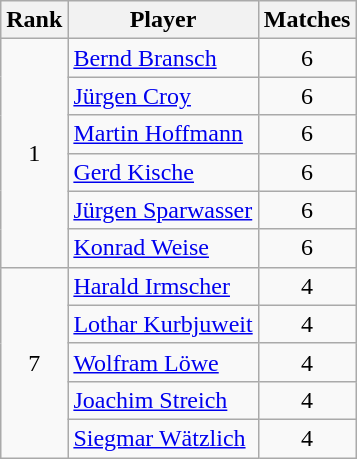<table class="wikitable" style="text-align: left;">
<tr>
<th>Rank</th>
<th>Player</th>
<th>Matches</th>
</tr>
<tr>
<td rowspan=6 align=center>1</td>
<td><a href='#'>Bernd Bransch</a></td>
<td align=center>6</td>
</tr>
<tr>
<td><a href='#'>Jürgen Croy</a></td>
<td align=center>6</td>
</tr>
<tr>
<td><a href='#'>Martin Hoffmann</a></td>
<td align=center>6</td>
</tr>
<tr>
<td><a href='#'>Gerd Kische</a></td>
<td align=center>6</td>
</tr>
<tr>
<td><a href='#'>Jürgen Sparwasser</a></td>
<td align=center>6</td>
</tr>
<tr>
<td><a href='#'>Konrad Weise</a></td>
<td align=center>6</td>
</tr>
<tr>
<td rowspan=5 align=center>7</td>
<td><a href='#'>Harald Irmscher</a></td>
<td align=center>4</td>
</tr>
<tr>
<td><a href='#'>Lothar Kurbjuweit</a></td>
<td align=center>4</td>
</tr>
<tr>
<td><a href='#'>Wolfram Löwe</a></td>
<td align=center>4</td>
</tr>
<tr>
<td><a href='#'>Joachim Streich</a></td>
<td align=center>4</td>
</tr>
<tr>
<td><a href='#'>Siegmar Wätzlich</a></td>
<td align=center>4</td>
</tr>
</table>
